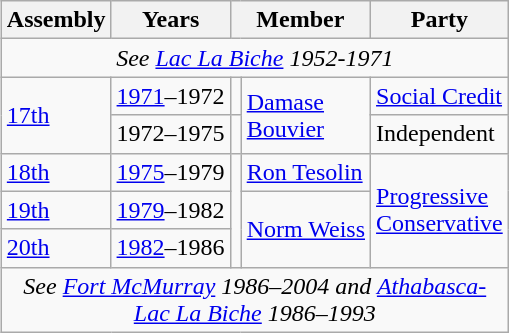<table class=wikitable align=right>
<tr>
<th>Assembly</th>
<th>Years</th>
<th colspan="2">Member</th>
<th>Party</th>
</tr>
<tr>
<td align="center" colspan=5><em>See <a href='#'>Lac La Biche</a> 1952-1971</em></td>
</tr>
<tr>
<td rowspan=2><a href='#'>17th</a></td>
<td><a href='#'>1971</a>–1972</td>
<td></td>
<td rowspan=2><a href='#'>Damase<br>Bouvier</a></td>
<td><a href='#'>Social Credit</a></td>
</tr>
<tr>
<td>1972–1975</td>
<td></td>
<td>Independent</td>
</tr>
<tr>
<td><a href='#'>18th</a></td>
<td><a href='#'>1975</a>–1979</td>
<td rowspan=3 ></td>
<td><a href='#'>Ron Tesolin</a></td>
<td rowspan=3><a href='#'>Progressive <br>Conservative</a></td>
</tr>
<tr>
<td><a href='#'>19th</a></td>
<td><a href='#'>1979</a>–1982</td>
<td rowspan=2><a href='#'>Norm Weiss</a></td>
</tr>
<tr>
<td><a href='#'>20th</a></td>
<td><a href='#'>1982</a>–1986</td>
</tr>
<tr>
<td align="center" colspan=5><em>See <a href='#'>Fort McMurray</a> 1986–2004 and <a href='#'>Athabasca-<br>Lac La Biche</a> 1986–1993</em></td>
</tr>
</table>
